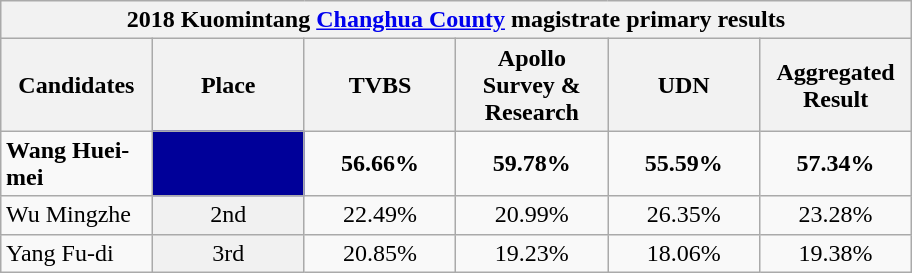<table class="wikitable collapsible" style="margin:1em auto;">
<tr>
<th colspan="6" width=600>2018 Kuomintang <a href='#'>Changhua County</a> magistrate primary results</th>
</tr>
<tr>
<th width=80>Candidates</th>
<th width=80>Place</th>
<th width=80>TVBS</th>
<th width=80>Apollo Survey & Research</th>
<th width=80>UDN</th>
<th width=80>Aggregated Result</th>
</tr>
<tr>
<td><strong>Wang Huei-mei</strong></td>
<td style="background: #000099; text-align:center"><strong></strong></td>
<td style="text-align:center"><strong>56.66%</strong></td>
<td style="text-align:center"><strong>59.78%</strong></td>
<td style="text-align:center"><strong>55.59%</strong></td>
<td style="text-align:center"><strong>57.34%</strong></td>
</tr>
<tr>
<td>Wu Mingzhe</td>
<td style="background: #f1f1f1; text-align:center">2nd</td>
<td style="text-align:center">22.49%</td>
<td style="text-align:center">20.99%</td>
<td style="text-align:center">26.35%</td>
<td style="text-align:center">23.28%</td>
</tr>
<tr>
<td>Yang Fu-di</td>
<td style="background: #f1f1f1; text-align:center">3rd</td>
<td style="text-align:center">20.85%</td>
<td style="text-align:center">19.23%</td>
<td style="text-align:center">18.06%</td>
<td style="text-align:center">19.38%</td>
</tr>
</table>
